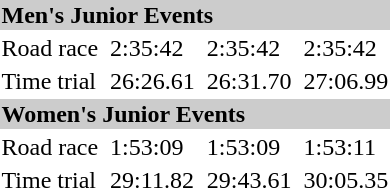<table>
<tr bgcolor="#cccccc">
<td colspan=7><strong>Men's Junior Events</strong></td>
</tr>
<tr>
<td>Road race</td>
<td></td>
<td>2:35:42</td>
<td></td>
<td>2:35:42</td>
<td></td>
<td>2:35:42</td>
</tr>
<tr>
<td>Time trial</td>
<td></td>
<td>26:26.61</td>
<td></td>
<td>26:31.70</td>
<td></td>
<td>27:06.99</td>
</tr>
<tr bgcolor="#cccccc">
<td colspan=7><strong>Women's Junior Events</strong></td>
</tr>
<tr>
<td>Road race</td>
<td></td>
<td>1:53:09</td>
<td></td>
<td>1:53:09</td>
<td></td>
<td>1:53:11</td>
</tr>
<tr>
<td>Time trial</td>
<td></td>
<td>29:11.82</td>
<td></td>
<td>29:43.61</td>
<td></td>
<td>30:05.35</td>
</tr>
</table>
